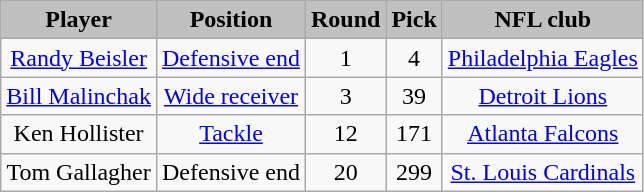<table class="wikitable" style="text-align:center;">
<tr style="background:#C0C0C0;">
<td><strong>Player</strong></td>
<td><strong>Position</strong></td>
<td><strong>Round</strong></td>
<td><strong>Pick</strong></td>
<td><strong>NFL club</strong></td>
</tr>
<tr align="center" bgcolor="">
<td><a href='#'>Randy Beisler</a></td>
<td><a href='#'>Defensive end</a></td>
<td>1</td>
<td>4</td>
<td><a href='#'>Philadelphia Eagles</a></td>
</tr>
<tr align="center" bgcolor="">
<td><a href='#'>Bill Malinchak</a></td>
<td><a href='#'>Wide receiver</a></td>
<td>3</td>
<td>39</td>
<td><a href='#'>Detroit Lions</a></td>
</tr>
<tr align="center" bgcolor="">
<td>Ken Hollister</td>
<td><a href='#'>Tackle</a></td>
<td>12</td>
<td>171</td>
<td><a href='#'>Atlanta Falcons</a></td>
</tr>
<tr align="center" bgcolor="">
<td>Tom Gallagher</td>
<td>Defensive end</td>
<td>20</td>
<td>299</td>
<td><a href='#'>St. Louis Cardinals</a></td>
</tr>
</table>
